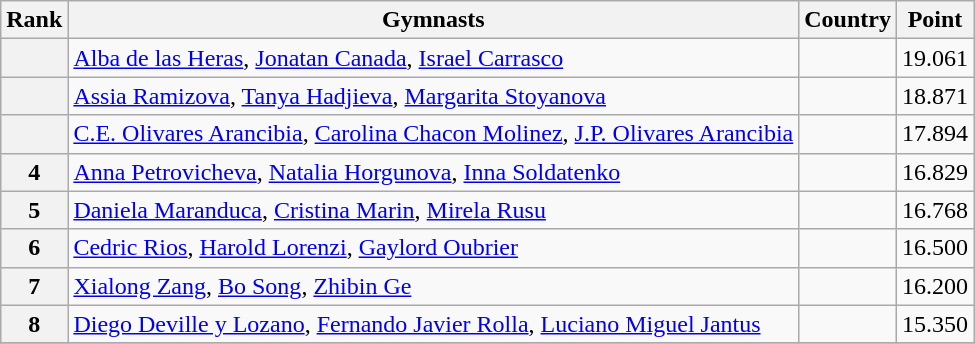<table class="wikitable sortable">
<tr>
<th>Rank</th>
<th>Gymnasts</th>
<th>Country</th>
<th>Point</th>
</tr>
<tr>
<th></th>
<td><a href='#'>Alba de las Heras</a>, <a href='#'>Jonatan Canada</a>, <a href='#'>Israel Carrasco</a></td>
<td></td>
<td>19.061</td>
</tr>
<tr>
<th></th>
<td><a href='#'>Assia Ramizova</a>, <a href='#'>Tanya Hadjieva</a>, <a href='#'>Margarita Stoyanova</a></td>
<td></td>
<td>18.871</td>
</tr>
<tr>
<th></th>
<td><a href='#'>C.E. Olivares Arancibia</a>, <a href='#'>Carolina Chacon Molinez</a>, <a href='#'>J.P. Olivares Arancibia</a></td>
<td></td>
<td>17.894</td>
</tr>
<tr>
<th>4</th>
<td><a href='#'>Anna Petrovicheva</a>, <a href='#'>Natalia Horgunova</a>, <a href='#'>Inna Soldatenko</a></td>
<td></td>
<td>16.829</td>
</tr>
<tr>
<th>5</th>
<td><a href='#'>Daniela Maranduca</a>, <a href='#'>Cristina Marin</a>, <a href='#'>Mirela Rusu</a></td>
<td></td>
<td>16.768</td>
</tr>
<tr>
<th>6</th>
<td><a href='#'>Cedric Rios</a>, <a href='#'>Harold Lorenzi</a>, <a href='#'>Gaylord Oubrier</a></td>
<td></td>
<td>16.500</td>
</tr>
<tr>
<th>7</th>
<td><a href='#'>Xialong Zang</a>, <a href='#'>Bo Song</a>, <a href='#'>Zhibin Ge</a></td>
<td></td>
<td>16.200</td>
</tr>
<tr>
<th>8</th>
<td><a href='#'>Diego Deville y Lozano</a>, <a href='#'>Fernando Javier Rolla</a>, <a href='#'>Luciano Miguel Jantus</a></td>
<td></td>
<td>15.350</td>
</tr>
<tr>
</tr>
</table>
